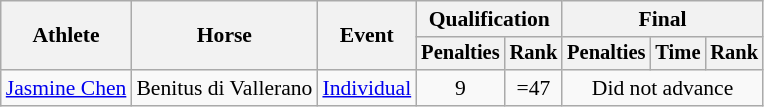<table class="wikitable" style="font-size:90%; text-align:center">
<tr>
<th rowspan="2">Athlete</th>
<th rowspan="2">Horse</th>
<th rowspan="2">Event</th>
<th colspan="2">Qualification</th>
<th colspan="3">Final</th>
</tr>
<tr style="font-size:95%">
<th>Penalties</th>
<th>Rank</th>
<th>Penalties</th>
<th>Time</th>
<th>Rank</th>
</tr>
<tr>
<td align="left"><a href='#'>Jasmine Chen</a></td>
<td align="left">Benitus di Vallerano</td>
<td align="left"><a href='#'>Individual</a></td>
<td>9</td>
<td>=47</td>
<td colspan="3">Did not advance</td>
</tr>
</table>
